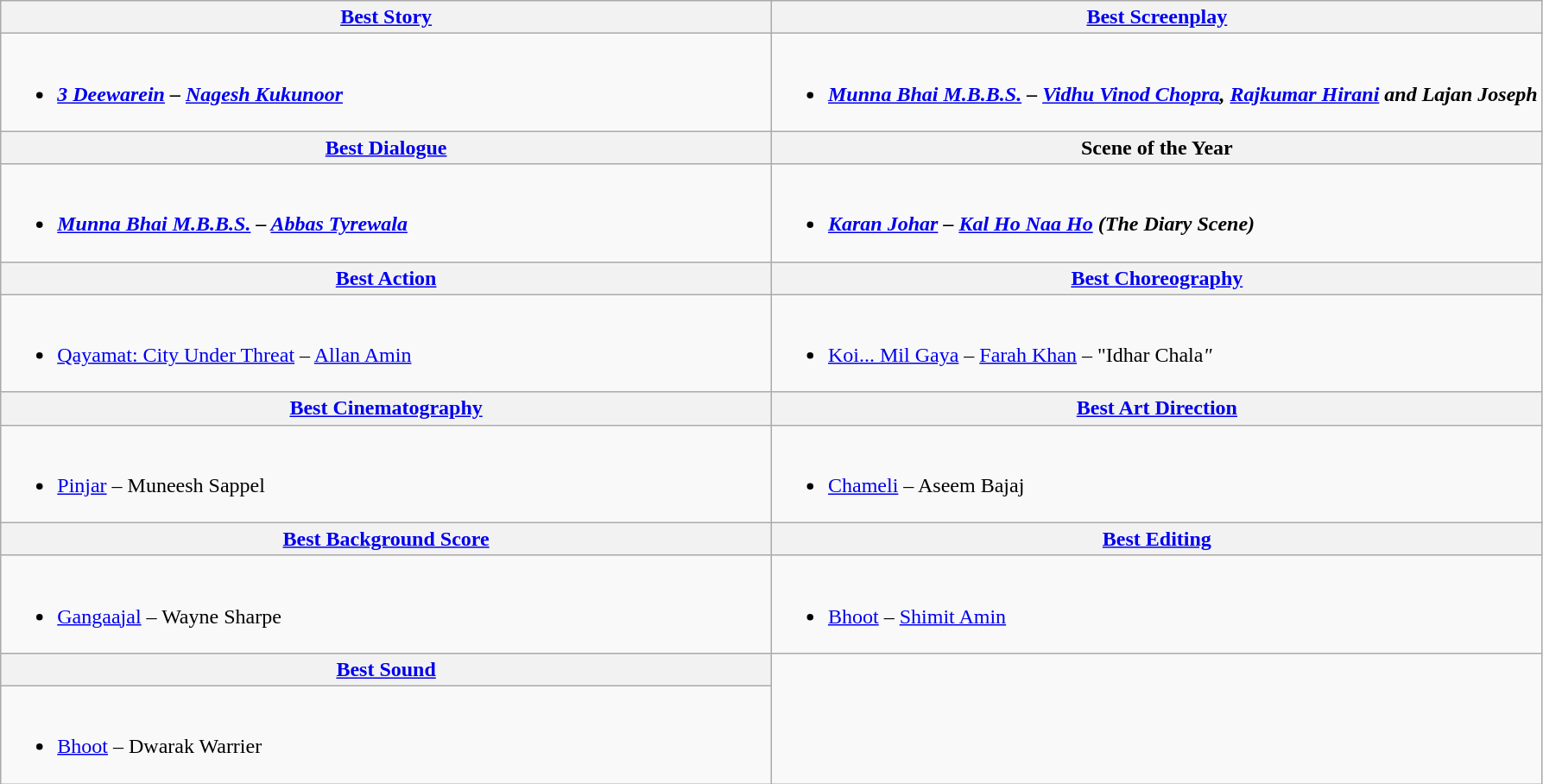<table class="wikitable">
<tr>
<th style="vertical-align:top; width:50%;"><a href='#'>Best Story</a></th>
<th style="vertical-align:top; width:50%;"><a href='#'>Best Screenplay</a></th>
</tr>
<tr>
<td><br><ul><li><strong> <em><a href='#'>3 Deewarein</a> – <a href='#'>Nagesh Kukunoor</a></em> </strong></li></ul></td>
<td><br><ul><li><strong> <em><a href='#'>Munna Bhai M.B.B.S.</a> – <a href='#'>Vidhu Vinod Chopra</a>, <a href='#'>Rajkumar Hirani</a> and Lajan Joseph</em> </strong></li></ul></td>
</tr>
<tr>
<th style="vertical-align:top; width:50%;"><a href='#'>Best Dialogue</a></th>
<th style="vertical-align:top; width:50%;">Scene of the Year</th>
</tr>
<tr>
<td><br><ul><li><strong> <em><a href='#'>Munna Bhai M.B.B.S.</a> – <a href='#'>Abbas Tyrewala</a></em> </strong></li></ul></td>
<td><br><ul><li><strong> <em><a href='#'>Karan Johar</a> – <a href='#'>Kal Ho Naa Ho</a><strong><em> </em></strong>(The Diary Scene)<strong><em></li></ul></td>
</tr>
<tr>
<th style="vertical-align:top; width:50%;"><a href='#'>Best Action</a></th>
<th style="vertical-align:top; width:50%;"><a href='#'>Best Choreography</a></th>
</tr>
<tr>
<td><br><ul><li></strong> </em><a href='#'>Qayamat: City Under Threat</a> – <a href='#'>Allan Amin</a><em> <strong></li></ul></td>
<td><br><ul><li></strong> </em><a href='#'>Koi... Mil Gaya</a> – <a href='#'>Farah Khan</a> – "Idhar Chala<em>"<strong></li></ul></td>
</tr>
<tr>
<th style="vertical-align:top; width:50%;"><a href='#'>Best Cinematography</a></th>
<th style="vertical-align:top; width:50%;"><a href='#'>Best Art Direction</a></th>
</tr>
<tr>
<td><br><ul><li></strong> </em><a href='#'>Pinjar</a> – Muneesh Sappel<em> <strong></li></ul></td>
<td><br><ul><li></strong> </em><a href='#'>Chameli</a> – Aseem Bajaj<em> <strong></li></ul></td>
</tr>
<tr>
<th style="vertical-align:top; width:50%;"><a href='#'>Best Background Score</a></th>
<th style="vertical-align:top; width:50%;"><a href='#'>Best Editing</a></th>
</tr>
<tr>
<td><br><ul><li></strong> </em><a href='#'>Gangaajal</a> – Wayne Sharpe<em> <strong></li></ul></td>
<td><br><ul><li></strong> </em><a href='#'>Bhoot</a> – <a href='#'>Shimit Amin</a><em> <strong></li></ul></td>
</tr>
<tr>
<th style="vertical-align:top; width:50%;"><a href='#'>Best Sound</a></th>
</tr>
<tr>
<td><br><ul><li></strong> </em><a href='#'>Bhoot</a> – Dwarak Warrier<em> <strong></li></ul></td>
</tr>
</table>
